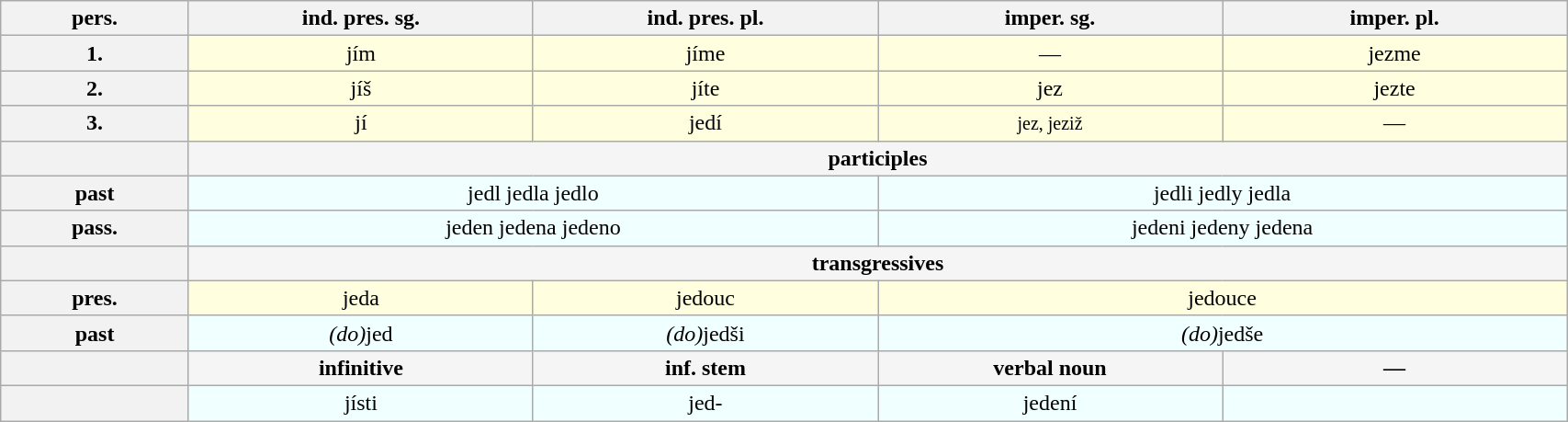<table class="wikitable" border="1" width=90% style="text-align:center; background:lightyellow">
<tr>
<th>pers.</th>
<th width=22%>ind. pres. sg.</th>
<th width=22%>ind. pres. pl.</th>
<th width=22%>imper. sg.</th>
<th width=22%>imper. pl.</th>
</tr>
<tr>
<th>1.</th>
<td>jím</td>
<td>jíme</td>
<td>—</td>
<td>jezme</td>
</tr>
<tr>
<th>2.</th>
<td>jíš</td>
<td>jíte</td>
<td>jez</td>
<td>jezte</td>
</tr>
<tr>
<th>3.</th>
<td>jí</td>
<td>jedí</td>
<td><small>jez, jeziž</small></td>
<td>—</td>
</tr>
<tr style="font-weight:bold; background:whitesmoke">
<th> </th>
<td colspan=4>participles</td>
</tr>
<tr style="background:azure">
<th>past</th>
<td colspan=2>jedl jedla jedlo</td>
<td colspan=2>jedli jedly jedla</td>
</tr>
<tr style="background:azure">
<th>pass.</th>
<td colspan=2>jeden jedena jedeno</td>
<td colspan=2>jedeni jedeny jedena</td>
</tr>
<tr style="font-weight:bold; background:whitesmoke">
<th> </th>
<td colspan=4>transgressives</td>
</tr>
<tr>
<th>pres.</th>
<td>jeda</td>
<td>jedouc</td>
<td colspan=2>jedouce</td>
</tr>
<tr style="background:azure">
<th>past</th>
<td><em>(do)</em>jed</td>
<td><em>(do)</em>jedši</td>
<td colspan=2><em>(do)</em>jedše</td>
</tr>
<tr style="font-weight:bold; background:whitesmoke">
<th> </th>
<td>infinitive</td>
<td>inf. stem</td>
<td>verbal noun</td>
<td>—</td>
</tr>
<tr style="background:azure">
<th> </th>
<td>jísti</td>
<td>jed-</td>
<td>jedení</td>
<td></td>
</tr>
</table>
